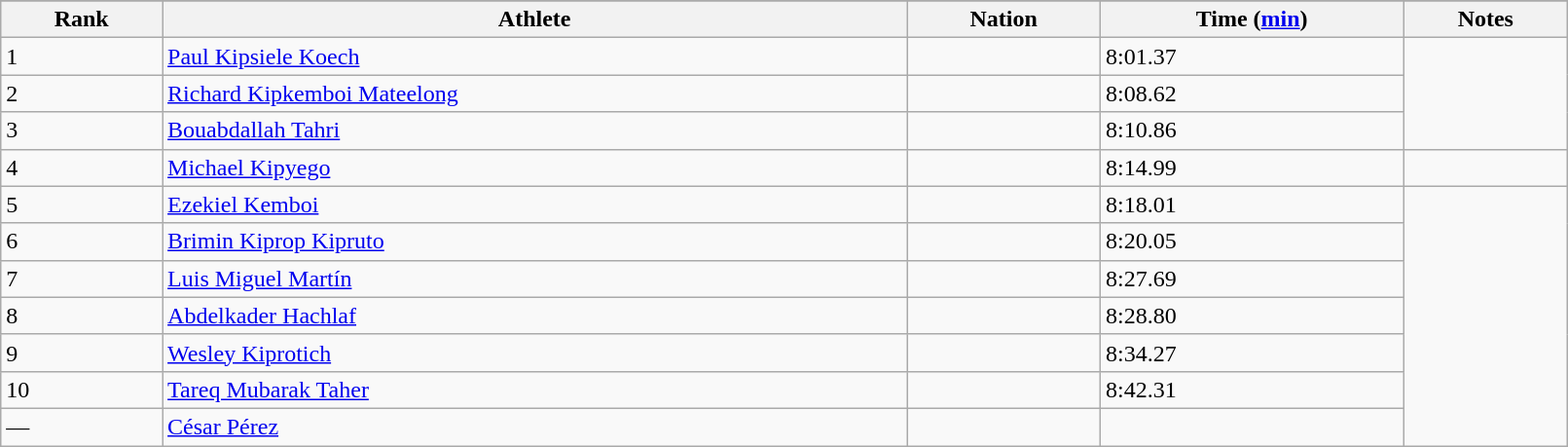<table class="wikitable" width=85%>
<tr>
</tr>
<tr>
<th>Rank</th>
<th>Athlete</th>
<th>Nation</th>
<th>Time (<a href='#'>min</a>)</th>
<th>Notes</th>
</tr>
<tr>
<td>1</td>
<td><a href='#'>Paul Kipsiele Koech</a></td>
<td></td>
<td>8:01.37</td>
</tr>
<tr>
<td>2</td>
<td><a href='#'>Richard Kipkemboi Mateelong</a></td>
<td></td>
<td>8:08.62</td>
</tr>
<tr>
<td>3</td>
<td><a href='#'>Bouabdallah Tahri</a></td>
<td></td>
<td>8:10.86</td>
</tr>
<tr>
<td>4</td>
<td><a href='#'>Michael Kipyego</a></td>
<td></td>
<td>8:14.99</td>
<td></td>
</tr>
<tr>
<td>5</td>
<td><a href='#'>Ezekiel Kemboi</a></td>
<td></td>
<td>8:18.01</td>
</tr>
<tr>
<td>6</td>
<td><a href='#'>Brimin Kiprop Kipruto</a></td>
<td></td>
<td>8:20.05</td>
</tr>
<tr>
<td>7</td>
<td><a href='#'>Luis Miguel Martín</a></td>
<td></td>
<td>8:27.69</td>
</tr>
<tr>
<td>8</td>
<td><a href='#'>Abdelkader Hachlaf</a></td>
<td></td>
<td>8:28.80</td>
</tr>
<tr>
<td>9</td>
<td><a href='#'>Wesley Kiprotich</a></td>
<td></td>
<td>8:34.27</td>
</tr>
<tr>
<td>10</td>
<td><a href='#'>Tareq Mubarak Taher</a></td>
<td></td>
<td>8:42.31</td>
</tr>
<tr>
<td>—</td>
<td><a href='#'>César Pérez</a></td>
<td></td>
<td></td>
</tr>
</table>
